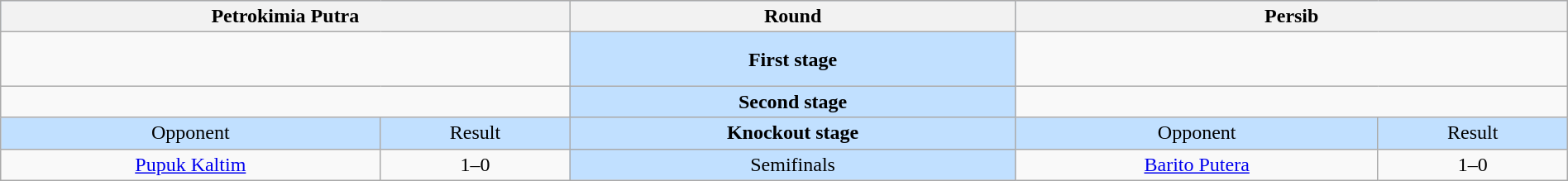<table class="wikitable" width="100%" style="text-align:center">
<tr valign=top bgcolor=#c1e0ff>
<th colspan="2" style="width:1*">Petrokimia Putra</th>
<th><strong>Round</strong></th>
<th colspan="2" style="width:1*">Persib</th>
</tr>
<tr>
<td colspan="2" align="center"><br><br></td>
<td bgcolor=#c1e0ff><strong>First stage</strong></td>
<td colspan="2" align="center"><br><br></td>
</tr>
<tr>
<td colspan="2" align="center"><br>
</td>
<td bgcolor=#c1e0ff><strong>Second stage</strong></td>
<td colspan="2" align="center"><br>
</td>
</tr>
<tr valign=top bgcolor=#c1e0ff>
<td>Opponent</td>
<td>Result</td>
<td bgcolor="#c1e0ff"><strong>Knockout stage</strong></td>
<td>Opponent</td>
<td>Result</td>
</tr>
<tr>
<td><a href='#'>Pupuk Kaltim</a></td>
<td>1–0</td>
<td bgcolor=#c1e0ff>Semifinals</td>
<td><a href='#'>Barito Putera</a></td>
<td>1–0</td>
</tr>
</table>
